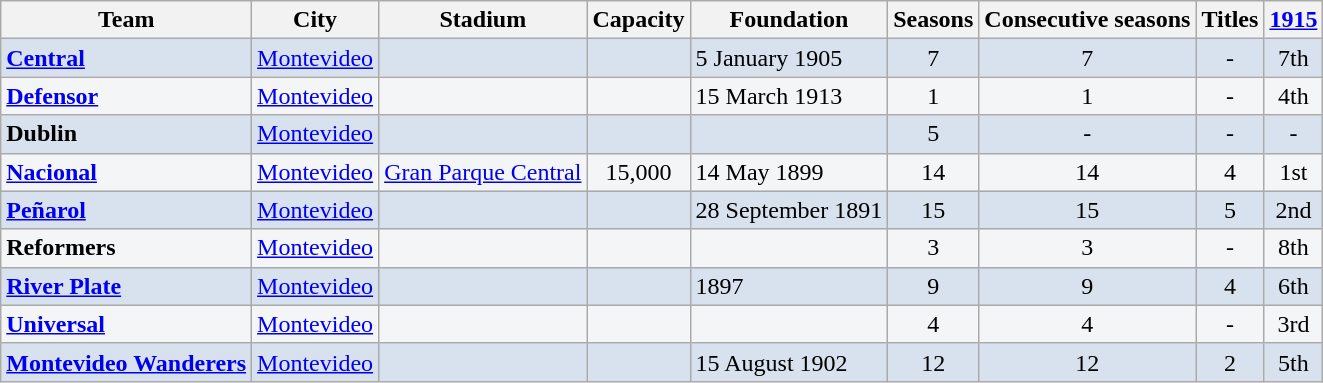<table class="wikitable">
<tr>
<th>Team</th>
<th>City</th>
<th>Stadium</th>
<th>Capacity</th>
<th>Foundation</th>
<th>Seasons</th>
<th>Consecutive seasons</th>
<th>Titles</th>
<th><a href='#'>1915</a></th>
</tr>
<tr bgcolor=#D8E2EE>
<td> <strong><a href='#'>Central</a></strong></td>
<td> <a href='#'>Montevideo</a></td>
<td></td>
<td align=center></td>
<td>5 January 1905</td>
<td align=center>7</td>
<td align=center>7</td>
<td align=center>-</td>
<td align=center>7th</td>
</tr>
<tr bgcolor=#F3F5F7>
<td> <strong><a href='#'>Defensor</a></strong></td>
<td> <a href='#'>Montevideo</a></td>
<td></td>
<td align=center></td>
<td>15 March 1913</td>
<td align=center>1</td>
<td align=center>1</td>
<td align=center>-</td>
<td align=center>4th</td>
</tr>
<tr bgcolor=#D8E2EE>
<td> <strong>Dublin</strong></td>
<td> <a href='#'>Montevideo</a></td>
<td></td>
<td align=center></td>
<td></td>
<td align=center>5</td>
<td align=center>-</td>
<td align=center>-</td>
<td align=center>-</td>
</tr>
<tr bgcolor=#F3F5F7>
<td> <strong><a href='#'>Nacional</a></strong></td>
<td> <a href='#'>Montevideo</a></td>
<td><a href='#'>Gran Parque Central</a></td>
<td align=center>15,000</td>
<td>14 May 1899</td>
<td align=center>14</td>
<td align=center>14</td>
<td align=center>4</td>
<td align=center>1st</td>
</tr>
<tr bgcolor=#D8E2EE>
<td> <strong><a href='#'>Peñarol</a></strong></td>
<td> <a href='#'>Montevideo</a></td>
<td></td>
<td align=center></td>
<td>28 September 1891</td>
<td align=center>15</td>
<td align=center>15</td>
<td align=center>5</td>
<td align=center>2nd</td>
</tr>
<tr bgcolor=#F3F5F7>
<td><strong>Reformers</strong></td>
<td> <a href='#'>Montevideo</a></td>
<td></td>
<td align=center></td>
<td></td>
<td align=center>3</td>
<td align=center>3</td>
<td align=center>-</td>
<td align=center>8th</td>
</tr>
<tr bgcolor=#D8E2EE>
<td> <strong><a href='#'>River Plate</a></strong></td>
<td> <a href='#'>Montevideo</a></td>
<td></td>
<td align=center></td>
<td>1897</td>
<td align=center>9</td>
<td align=center>9</td>
<td align=center>4</td>
<td align=center>6th</td>
</tr>
<tr bgcolor=#F3F5F7>
<td> <strong><a href='#'>Universal</a></strong></td>
<td> <a href='#'>Montevideo</a></td>
<td></td>
<td align=center></td>
<td></td>
<td align=center>4</td>
<td align=center>4</td>
<td align=center>-</td>
<td align=center>3rd</td>
</tr>
<tr bgcolor=#D8E2EE>
<td> <strong><a href='#'>Montevideo Wanderers</a></strong></td>
<td> <a href='#'>Montevideo</a></td>
<td></td>
<td align=center></td>
<td>15 August 1902</td>
<td align=center>12</td>
<td align=center>12</td>
<td align=center>2</td>
<td align=center>5th</td>
</tr>
</table>
